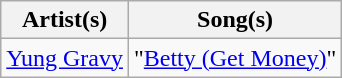<table class="wikitable">
<tr>
<th>Artist(s)</th>
<th>Song(s)</th>
</tr>
<tr>
<td><a href='#'>Yung Gravy</a></td>
<td>"<a href='#'>Betty (Get Money)</a>"</td>
</tr>
</table>
